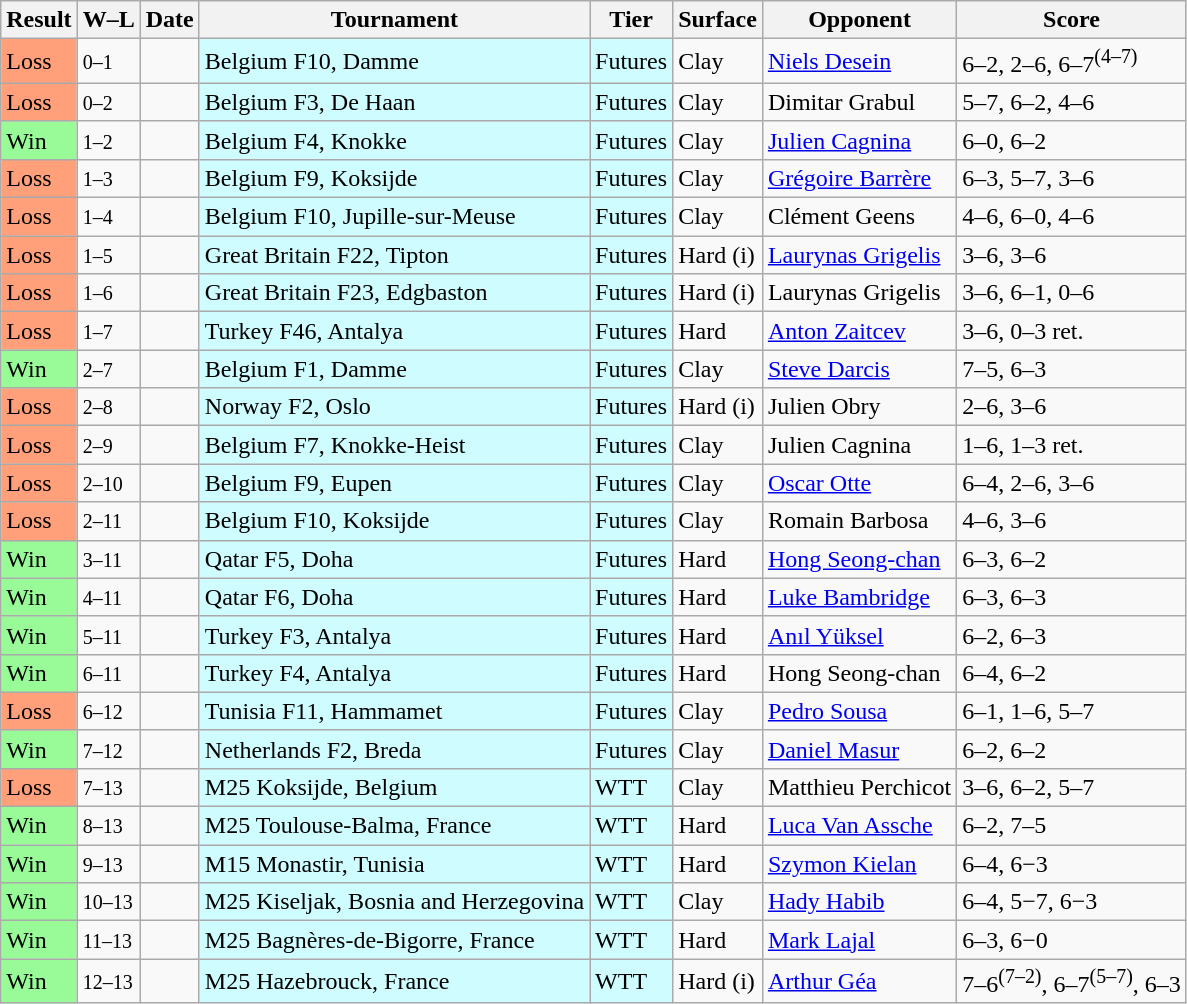<table class="sortable wikitable nowrap">
<tr>
<th>Result</th>
<th class="unsortable">W–L</th>
<th>Date</th>
<th>Tournament</th>
<th>Tier</th>
<th>Surface</th>
<th>Opponent</th>
<th class="unsortable">Score</th>
</tr>
<tr>
<td bgcolor=FFA07A>Loss</td>
<td><small>0–1</small></td>
<td></td>
<td style="background:#cffcff;">Belgium F10, Damme</td>
<td style="background:#cffcff;">Futures</td>
<td>Clay</td>
<td> <a href='#'>Niels Desein</a></td>
<td>6–2, 2–6, 6–7<sup>(4–7)</sup></td>
</tr>
<tr>
<td bgcolor=FFA07A>Loss</td>
<td><small>0–2</small></td>
<td></td>
<td style="background:#cffcff;">Belgium F3, De Haan</td>
<td style="background:#cffcff;">Futures</td>
<td>Clay</td>
<td> Dimitar Grabul</td>
<td>5–7, 6–2, 4–6</td>
</tr>
<tr>
<td bgcolor=98FB98>Win</td>
<td><small>1–2</small></td>
<td></td>
<td style="background:#cffcff;">Belgium F4, Knokke</td>
<td style="background:#cffcff;">Futures</td>
<td>Clay</td>
<td> <a href='#'>Julien Cagnina</a></td>
<td>6–0, 6–2</td>
</tr>
<tr>
<td bgcolor=FFA07A>Loss</td>
<td><small>1–3</small></td>
<td></td>
<td style="background:#cffcff;">Belgium F9, Koksijde</td>
<td style="background:#cffcff;">Futures</td>
<td>Clay</td>
<td> <a href='#'>Grégoire Barrère</a></td>
<td>6–3, 5–7, 3–6</td>
</tr>
<tr>
<td bgcolor=FFA07A>Loss</td>
<td><small>1–4</small></td>
<td></td>
<td style="background:#cffcff;">Belgium F10, Jupille-sur-Meuse</td>
<td style="background:#cffcff;">Futures</td>
<td>Clay</td>
<td> Clément Geens</td>
<td>4–6, 6–0, 4–6</td>
</tr>
<tr>
<td bgcolor=FFA07A>Loss</td>
<td><small>1–5</small></td>
<td></td>
<td style="background:#cffcff;">Great Britain F22, Tipton</td>
<td style="background:#cffcff;">Futures</td>
<td>Hard (i)</td>
<td> <a href='#'>Laurynas Grigelis</a></td>
<td>3–6, 3–6</td>
</tr>
<tr>
<td bgcolor=FFA07A>Loss</td>
<td><small>1–6</small></td>
<td></td>
<td style="background:#cffcff;">Great Britain F23, Edgbaston</td>
<td style="background:#cffcff;">Futures</td>
<td>Hard (i)</td>
<td> Laurynas Grigelis</td>
<td>3–6, 6–1, 0–6</td>
</tr>
<tr>
<td bgcolor=FFA07A>Loss</td>
<td><small>1–7</small></td>
<td></td>
<td style="background:#cffcff;">Turkey F46, Antalya</td>
<td style="background:#cffcff;">Futures</td>
<td>Hard</td>
<td> <a href='#'>Anton Zaitcev</a></td>
<td>3–6, 0–3 ret.</td>
</tr>
<tr>
<td bgcolor=98FB98>Win</td>
<td><small>2–7</small></td>
<td></td>
<td style="background:#cffcff;">Belgium F1, Damme</td>
<td style="background:#cffcff;">Futures</td>
<td>Clay</td>
<td> <a href='#'>Steve Darcis</a></td>
<td>7–5, 6–3</td>
</tr>
<tr>
<td bgcolor=FFA07A>Loss</td>
<td><small>2–8</small></td>
<td></td>
<td style="background:#cffcff;">Norway F2, Oslo</td>
<td style="background:#cffcff;">Futures</td>
<td>Hard (i)</td>
<td> Julien Obry</td>
<td>2–6, 3–6</td>
</tr>
<tr>
<td bgcolor=FFA07A>Loss</td>
<td><small>2–9</small></td>
<td></td>
<td style="background:#cffcff;">Belgium F7, Knokke-Heist</td>
<td style="background:#cffcff;">Futures</td>
<td>Clay</td>
<td> Julien Cagnina</td>
<td>1–6, 1–3 ret.</td>
</tr>
<tr>
<td bgcolor=FFA07A>Loss</td>
<td><small>2–10</small></td>
<td></td>
<td style="background:#cffcff;">Belgium F9, Eupen</td>
<td style="background:#cffcff;">Futures</td>
<td>Clay</td>
<td> <a href='#'>Oscar Otte</a></td>
<td>6–4, 2–6, 3–6</td>
</tr>
<tr>
<td bgcolor=FFA07A>Loss</td>
<td><small>2–11</small></td>
<td></td>
<td style="background:#cffcff;">Belgium F10, Koksijde</td>
<td style="background:#cffcff;">Futures</td>
<td>Clay</td>
<td> Romain Barbosa</td>
<td>4–6, 3–6</td>
</tr>
<tr>
<td bgcolor=98FB98>Win</td>
<td><small>3–11</small></td>
<td></td>
<td style="background:#cffcff;">Qatar F5, Doha</td>
<td style="background:#cffcff;">Futures</td>
<td>Hard</td>
<td> <a href='#'>Hong Seong-chan</a></td>
<td>6–3, 6–2</td>
</tr>
<tr>
<td bgcolor=98FB98>Win</td>
<td><small>4–11</small></td>
<td></td>
<td style="background:#cffcff;">Qatar F6, Doha</td>
<td style="background:#cffcff;">Futures</td>
<td>Hard</td>
<td> <a href='#'>Luke Bambridge</a></td>
<td>6–3, 6–3</td>
</tr>
<tr>
<td bgcolor=98FB98>Win</td>
<td><small>5–11</small></td>
<td></td>
<td style="background:#cffcff;">Turkey F3, Antalya</td>
<td style="background:#cffcff;">Futures</td>
<td>Hard</td>
<td> <a href='#'>Anıl Yüksel</a></td>
<td>6–2, 6–3</td>
</tr>
<tr>
<td bgcolor=98FB98>Win</td>
<td><small>6–11</small></td>
<td></td>
<td style="background:#cffcff;">Turkey F4, Antalya</td>
<td style="background:#cffcff;">Futures</td>
<td>Hard</td>
<td> Hong Seong-chan</td>
<td>6–4, 6–2</td>
</tr>
<tr>
<td bgcolor=FFA07A>Loss</td>
<td><small>6–12</small></td>
<td></td>
<td style="background:#cffcff;">Tunisia F11, Hammamet</td>
<td style="background:#cffcff;">Futures</td>
<td>Clay</td>
<td> <a href='#'>Pedro Sousa</a></td>
<td>6–1, 1–6, 5–7</td>
</tr>
<tr>
<td bgcolor=98FB98>Win</td>
<td><small>7–12</small></td>
<td></td>
<td style="background:#cffcff;">Netherlands F2, Breda</td>
<td style="background:#cffcff;">Futures</td>
<td>Clay</td>
<td> <a href='#'>Daniel Masur</a></td>
<td>6–2, 6–2</td>
</tr>
<tr>
<td bgcolor=FFA07A>Loss</td>
<td><small>7–13</small></td>
<td></td>
<td style="background:#cffcff;">M25 Koksijde, Belgium</td>
<td style="background:#cffcff;">WTT</td>
<td>Clay</td>
<td> Matthieu Perchicot</td>
<td>3–6, 6–2, 5–7</td>
</tr>
<tr>
<td bgcolor=98FB98>Win</td>
<td><small>8–13</small></td>
<td></td>
<td style="background:#cffcff;">M25 Toulouse-Balma, France</td>
<td style="background:#cffcff;">WTT</td>
<td>Hard</td>
<td> <a href='#'>Luca Van Assche</a></td>
<td>6–2, 7–5</td>
</tr>
<tr>
<td bgcolor=98FB98>Win</td>
<td><small>9–13</small></td>
<td></td>
<td style="background:#cffcff;">M15 Monastir, Tunisia</td>
<td style="background:#cffcff;">WTT</td>
<td>Hard</td>
<td> <a href='#'>Szymon Kielan</a></td>
<td>6–4, 6−3</td>
</tr>
<tr>
<td bgcolor=98FB98>Win</td>
<td><small>10–13</small></td>
<td></td>
<td style="background:#cffcff;">M25 Kiseljak, Bosnia and Herzegovina</td>
<td style="background:#cffcff;">WTT</td>
<td>Clay</td>
<td> <a href='#'>Hady Habib</a></td>
<td>6–4, 5−7, 6−3</td>
</tr>
<tr>
<td bgcolor=98FB98>Win</td>
<td><small>11–13</small></td>
<td></td>
<td style="background:#cffcff;">M25 Bagnères-de-Bigorre, France</td>
<td style="background:#cffcff;">WTT</td>
<td>Hard</td>
<td> <a href='#'>Mark Lajal</a></td>
<td>6–3, 6−0</td>
</tr>
<tr>
<td bgcolor=98FB98>Win</td>
<td><small>12–13</small></td>
<td></td>
<td style="background:#cffcff;">M25 Hazebrouck, France</td>
<td style="background:#cffcff;">WTT</td>
<td>Hard (i)</td>
<td> <a href='#'>Arthur Géa</a></td>
<td>7–6<sup>(7–2)</sup>, 6–7<sup>(5–7)</sup>, 6–3</td>
</tr>
</table>
